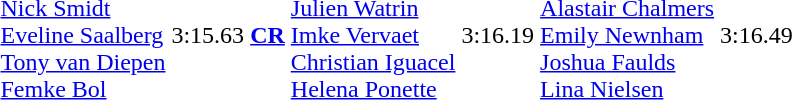<table>
<tr>
<td></td>
<td><br><a href='#'>Nick Smidt</a><br><a href='#'>Eveline Saalberg</a><br><a href='#'>Tony van Diepen</a><br><a href='#'>Femke Bol</a></td>
<td>3:15.63 <strong><a href='#'>CR</a></strong> </td>
<td><br><a href='#'>Julien Watrin</a><br><a href='#'>Imke Vervaet</a><br><a href='#'>Christian Iguacel</a><br><a href='#'>Helena Ponette</a></td>
<td>3:16.19</td>
<td><br><a href='#'>Alastair Chalmers</a><br><a href='#'>Emily Newnham</a><br><a href='#'>Joshua Faulds</a><br><a href='#'>Lina Nielsen</a></td>
<td>3:16.49</td>
</tr>
</table>
